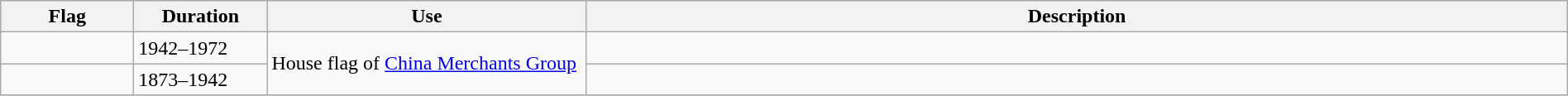<table class="wikitable" width="100%">
<tr>
<th style="width:100px;">Flag</th>
<th style="width:100px;">Duration</th>
<th style="width:250px;">Use</th>
<th style="min-width:250px">Description</th>
</tr>
<tr>
<td></td>
<td>1942–1972</td>
<td rowspan="2">House flag of <a href='#'>China Merchants Group</a></td>
<td></td>
</tr>
<tr>
<td></td>
<td>1873–1942</td>
<td></td>
</tr>
<tr>
</tr>
</table>
